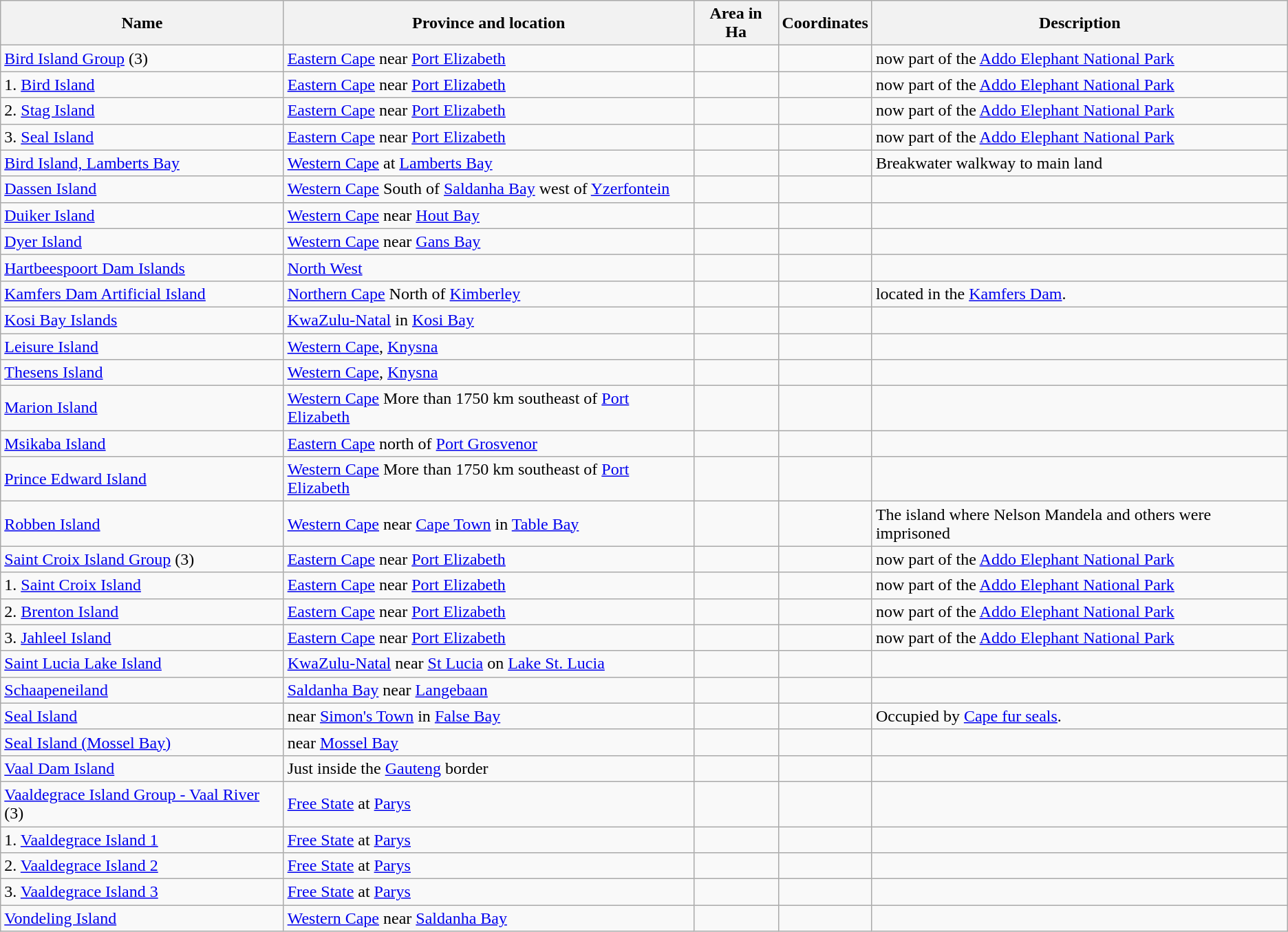<table class="wikitable sortable static-row-numbers static-row-header-text">
<tr>
<th>Name</th>
<th>Province and location</th>
<th>Area in Ha</th>
<th>Coordinates</th>
<th>Description</th>
</tr>
<tr>
<td><a href='#'>Bird Island Group</a> (3)</td>
<td><a href='#'>Eastern Cape</a> near <a href='#'>Port Elizabeth</a></td>
<td></td>
<td></td>
<td>now part of the <a href='#'>Addo Elephant National Park</a></td>
</tr>
<tr>
<td>1. <a href='#'>Bird Island</a></td>
<td><a href='#'>Eastern Cape</a> near <a href='#'>Port Elizabeth</a></td>
<td></td>
<td></td>
<td>now part of the <a href='#'>Addo Elephant National Park</a></td>
</tr>
<tr>
<td>2. <a href='#'>Stag Island</a></td>
<td><a href='#'>Eastern Cape</a> near <a href='#'>Port Elizabeth</a></td>
<td></td>
<td></td>
<td>now part of the <a href='#'>Addo Elephant National Park</a></td>
</tr>
<tr>
<td>3. <a href='#'>Seal Island</a></td>
<td><a href='#'>Eastern Cape</a> near <a href='#'>Port Elizabeth</a></td>
<td></td>
<td></td>
<td>now part of the <a href='#'>Addo Elephant National Park</a></td>
</tr>
<tr>
<td><a href='#'>Bird Island, Lamberts Bay</a></td>
<td><a href='#'>Western Cape</a> at <a href='#'>Lamberts Bay</a></td>
<td></td>
<td></td>
<td>Breakwater walkway to main land</td>
</tr>
<tr>
<td><a href='#'>Dassen Island</a></td>
<td><a href='#'>Western Cape</a> South of <a href='#'>Saldanha Bay</a> west of <a href='#'>Yzerfontein</a></td>
<td></td>
<td></td>
<td></td>
</tr>
<tr>
<td><a href='#'>Duiker Island</a></td>
<td><a href='#'>Western Cape</a> near <a href='#'>Hout Bay</a></td>
<td></td>
<td></td>
<td></td>
</tr>
<tr>
<td><a href='#'>Dyer Island</a></td>
<td><a href='#'>Western Cape</a> near <a href='#'>Gans Bay</a></td>
<td></td>
<td></td>
<td></td>
</tr>
<tr>
<td><a href='#'>Hartbeespoort Dam Islands</a></td>
<td><a href='#'>North West</a></td>
<td></td>
<td></td>
<td></td>
</tr>
<tr>
<td><a href='#'>Kamfers Dam Artificial Island</a></td>
<td><a href='#'>Northern Cape</a> North of <a href='#'>Kimberley</a></td>
<td></td>
<td></td>
<td>located in the <a href='#'>Kamfers Dam</a>.</td>
</tr>
<tr>
<td><a href='#'>Kosi Bay Islands</a></td>
<td><a href='#'>KwaZulu-Natal</a> in <a href='#'>Kosi Bay</a></td>
<td></td>
<td></td>
<td></td>
</tr>
<tr>
<td><a href='#'>Leisure Island</a></td>
<td><a href='#'>Western Cape</a>, <a href='#'>Knysna</a></td>
<td></td>
<td></td>
<td></td>
</tr>
<tr>
<td><a href='#'>Thesens Island</a></td>
<td><a href='#'>Western Cape</a>, <a href='#'>Knysna</a></td>
<td></td>
<td></td>
<td></td>
</tr>
<tr>
<td><a href='#'>Marion Island</a></td>
<td><a href='#'>Western Cape</a> More than 1750 km southeast of <a href='#'>Port Elizabeth</a></td>
<td></td>
<td></td>
<td></td>
</tr>
<tr>
<td><a href='#'>Msikaba Island</a></td>
<td><a href='#'>Eastern Cape</a> north of <a href='#'>Port Grosvenor</a></td>
<td></td>
<td></td>
<td></td>
</tr>
<tr>
<td><a href='#'>Prince Edward Island</a></td>
<td><a href='#'>Western Cape</a> More than 1750 km southeast of <a href='#'>Port Elizabeth</a></td>
<td></td>
<td></td>
<td></td>
</tr>
<tr>
<td><a href='#'>Robben Island</a></td>
<td><a href='#'>Western Cape</a> near <a href='#'>Cape Town</a> in <a href='#'>Table Bay</a></td>
<td></td>
<td></td>
<td>The island where Nelson Mandela and others were imprisoned</td>
</tr>
<tr>
<td><a href='#'>Saint Croix Island Group</a> (3)</td>
<td><a href='#'>Eastern Cape</a> near <a href='#'>Port Elizabeth</a></td>
<td></td>
<td></td>
<td>now part of the <a href='#'>Addo Elephant National Park</a></td>
</tr>
<tr>
<td>1. <a href='#'>Saint Croix Island</a></td>
<td><a href='#'>Eastern Cape</a> near <a href='#'>Port Elizabeth</a></td>
<td></td>
<td></td>
<td>now part of the <a href='#'>Addo Elephant National Park</a></td>
</tr>
<tr>
<td>2. <a href='#'>Brenton Island</a></td>
<td><a href='#'>Eastern Cape</a> near <a href='#'>Port Elizabeth</a></td>
<td></td>
<td></td>
<td>now part of the <a href='#'>Addo Elephant National Park</a></td>
</tr>
<tr>
<td>3. <a href='#'>Jahleel Island</a></td>
<td><a href='#'>Eastern Cape</a> near <a href='#'>Port Elizabeth</a></td>
<td></td>
<td></td>
<td>now part of the <a href='#'>Addo Elephant National Park</a></td>
</tr>
<tr>
<td><a href='#'>Saint Lucia Lake Island</a></td>
<td><a href='#'>KwaZulu-Natal</a> near <a href='#'>St Lucia</a> on <a href='#'>Lake St. Lucia</a></td>
<td></td>
<td></td>
<td></td>
</tr>
<tr>
<td><a href='#'>Schaapeneiland</a></td>
<td><a href='#'>Saldanha Bay</a> near <a href='#'>Langebaan</a></td>
<td></td>
<td></td>
<td></td>
</tr>
<tr>
<td><a href='#'>Seal Island</a></td>
<td>near <a href='#'>Simon's Town</a> in <a href='#'>False Bay</a></td>
<td></td>
<td></td>
<td>Occupied by <a href='#'>Cape fur seals</a>.</td>
</tr>
<tr>
<td><a href='#'>Seal Island (Mossel Bay)</a></td>
<td>near <a href='#'>Mossel Bay</a></td>
<td></td>
<td></td>
<td></td>
</tr>
<tr>
<td><a href='#'>Vaal Dam Island</a></td>
<td>Just inside the <a href='#'>Gauteng</a> border</td>
<td></td>
<td></td>
<td></td>
</tr>
<tr>
<td><a href='#'>Vaaldegrace Island Group - Vaal River</a> (3)</td>
<td><a href='#'>Free State</a> at <a href='#'>Parys</a></td>
<td></td>
<td></td>
<td></td>
</tr>
<tr>
<td>1. <a href='#'>Vaaldegrace Island 1</a></td>
<td><a href='#'>Free State</a> at <a href='#'>Parys</a></td>
<td></td>
<td></td>
<td></td>
</tr>
<tr>
<td>2. <a href='#'>Vaaldegrace Island 2</a></td>
<td><a href='#'>Free State</a> at <a href='#'>Parys</a></td>
<td></td>
<td></td>
<td></td>
</tr>
<tr>
<td>3. <a href='#'>Vaaldegrace Island 3</a></td>
<td><a href='#'>Free State</a> at <a href='#'>Parys</a></td>
<td></td>
<td></td>
<td></td>
</tr>
<tr>
<td><a href='#'>Vondeling Island</a></td>
<td><a href='#'>Western Cape</a> near <a href='#'>Saldanha Bay</a></td>
<td></td>
<td></td>
<td></td>
</tr>
</table>
